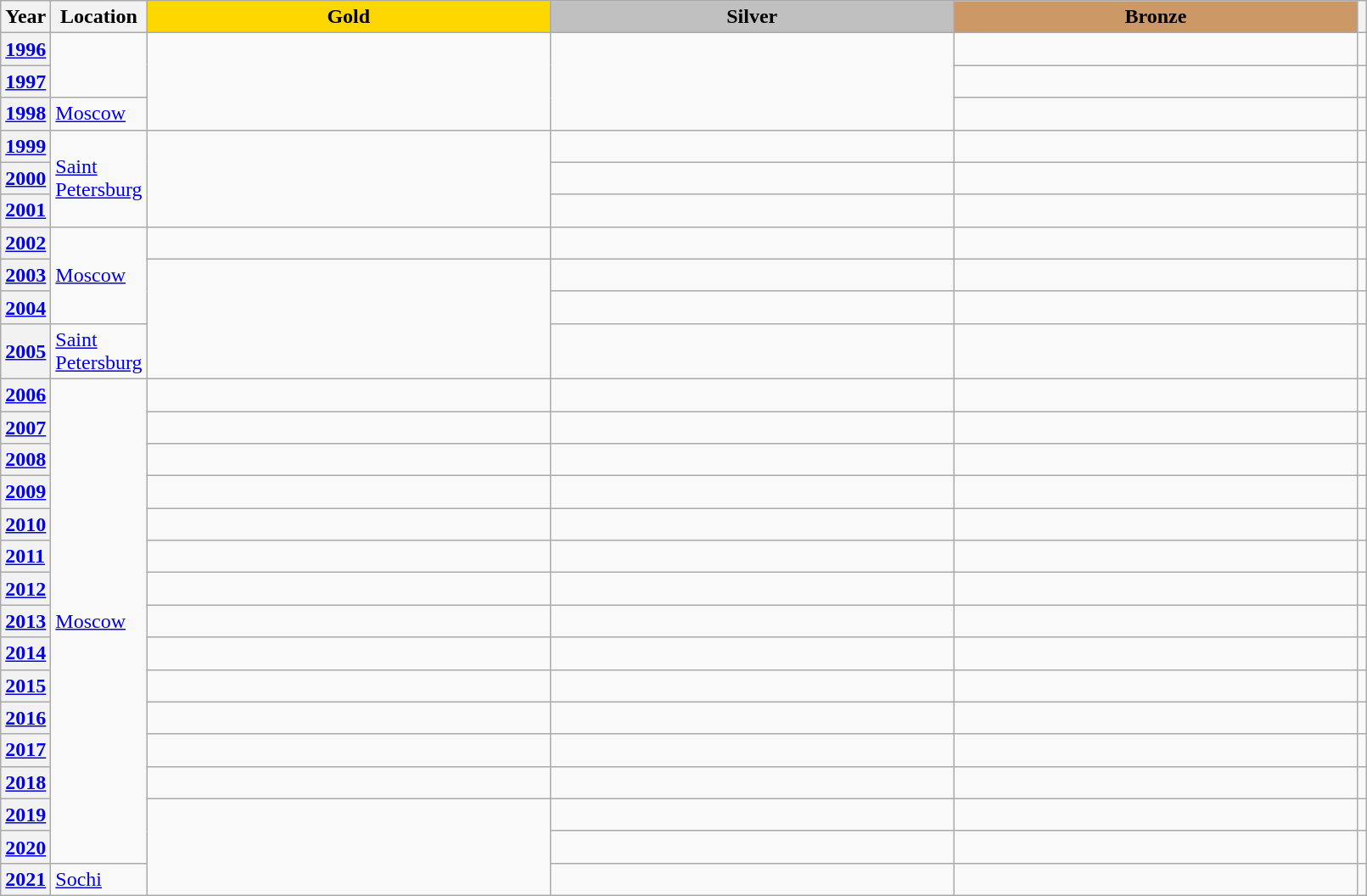<table class="wikitable unsortable" style="text-align:left; width:85%">
<tr>
<th scope="col" style="text-align:center">Year</th>
<th scope="col" style="text-align:center">Location</th>
<td scope="col" style="text-align:center; width:30%; background:gold"><strong>Gold</strong></td>
<td scope="col" style="text-align:center; width:30%; background:silver"><strong>Silver</strong></td>
<td scope="col" style="text-align:center; width:30%; background:#c96"><strong>Bronze</strong></td>
<th scope="col" style="text-align:center"></th>
</tr>
<tr>
<th scope="row" style="text-align:left"><a href='#'>1996</a></th>
<td rowspan="2"></td>
<td rowspan="3"></td>
<td rowspan="3"></td>
<td></td>
<td></td>
</tr>
<tr>
<th scope="row" style="text-align:left"><a href='#'>1997</a></th>
<td></td>
<td></td>
</tr>
<tr>
<th scope="row" style="text-align:left"><a href='#'>1998</a></th>
<td><a href='#'>Moscow</a></td>
<td></td>
<td></td>
</tr>
<tr>
<th scope="row" style="text-align:left"><a href='#'>1999</a></th>
<td rowspan="3"><a href='#'>Saint Petersburg</a></td>
<td rowspan="3"></td>
<td></td>
<td></td>
<td></td>
</tr>
<tr>
<th scope="row" style="text-align:left"><a href='#'>2000</a></th>
<td></td>
<td></td>
<td></td>
</tr>
<tr>
<th scope="row" style="text-align:left"><a href='#'>2001</a></th>
<td></td>
<td></td>
<td></td>
</tr>
<tr>
<th scope="row" style="text-align:left"><a href='#'>2002</a></th>
<td rowspan="3"><a href='#'>Moscow</a></td>
<td></td>
<td></td>
<td></td>
<td></td>
</tr>
<tr>
<th scope="row" style="text-align:left"><a href='#'>2003</a></th>
<td rowspan="3"></td>
<td></td>
<td></td>
<td></td>
</tr>
<tr>
<th scope="row" style="text-align:left"><a href='#'>2004</a></th>
<td></td>
<td></td>
<td></td>
</tr>
<tr>
<th scope="row" style="text-align:left"><a href='#'>2005</a></th>
<td><a href='#'>Saint Petersburg</a></td>
<td></td>
<td></td>
<td></td>
</tr>
<tr>
<th scope="row" style="text-align:left"><a href='#'>2006</a></th>
<td rowspan="15"><a href='#'>Moscow</a></td>
<td></td>
<td></td>
<td></td>
<td></td>
</tr>
<tr>
<th scope="row" style="text-align:left"><a href='#'>2007</a></th>
<td></td>
<td></td>
<td></td>
<td></td>
</tr>
<tr>
<th scope="row" style="text-align:left"><a href='#'>2008</a></th>
<td></td>
<td></td>
<td></td>
<td></td>
</tr>
<tr>
<th scope="row" style="text-align:left"><a href='#'>2009</a></th>
<td></td>
<td></td>
<td></td>
<td></td>
</tr>
<tr>
<th scope="row" style="text-align:left"><a href='#'>2010</a></th>
<td></td>
<td></td>
<td></td>
<td></td>
</tr>
<tr>
<th scope="row" style="text-align:left"><a href='#'>2011</a></th>
<td></td>
<td></td>
<td></td>
<td></td>
</tr>
<tr>
<th scope="row" style="text-align:left"><a href='#'>2012</a></th>
<td></td>
<td></td>
<td></td>
<td></td>
</tr>
<tr>
<th scope="row" style="text-align:left"><a href='#'>2013</a></th>
<td></td>
<td></td>
<td></td>
<td></td>
</tr>
<tr>
<th scope="row" style="text-align:left"><a href='#'>2014</a></th>
<td></td>
<td></td>
<td></td>
<td></td>
</tr>
<tr>
<th scope="row" style="text-align:left"><a href='#'>2015</a></th>
<td></td>
<td></td>
<td></td>
<td></td>
</tr>
<tr>
<th scope="row" style="text-align:left"><a href='#'>2016</a></th>
<td></td>
<td></td>
<td></td>
<td></td>
</tr>
<tr>
<th scope="row" style="text-align:left"><a href='#'>2017</a></th>
<td></td>
<td></td>
<td></td>
<td></td>
</tr>
<tr>
<th scope="row" style="text-align:left"><a href='#'>2018</a></th>
<td></td>
<td></td>
<td></td>
<td></td>
</tr>
<tr>
<th scope="row" style="text-align:left"><a href='#'>2019</a></th>
<td rowspan="3"></td>
<td></td>
<td></td>
<td></td>
</tr>
<tr>
<th scope="row" style="text-align:left"><a href='#'>2020</a></th>
<td></td>
<td></td>
<td></td>
</tr>
<tr>
<th scope="row" style="text-align:left"><a href='#'>2021</a></th>
<td><a href='#'>Sochi</a></td>
<td></td>
<td></td>
<td></td>
</tr>
</table>
